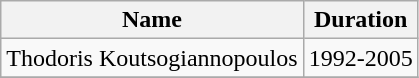<table class="wikitable">
<tr>
<th>Name</th>
<th>Duration</th>
</tr>
<tr>
<td>Thodoris Koutsogiannopoulos</td>
<td>1992-2005</td>
</tr>
<tr>
</tr>
</table>
